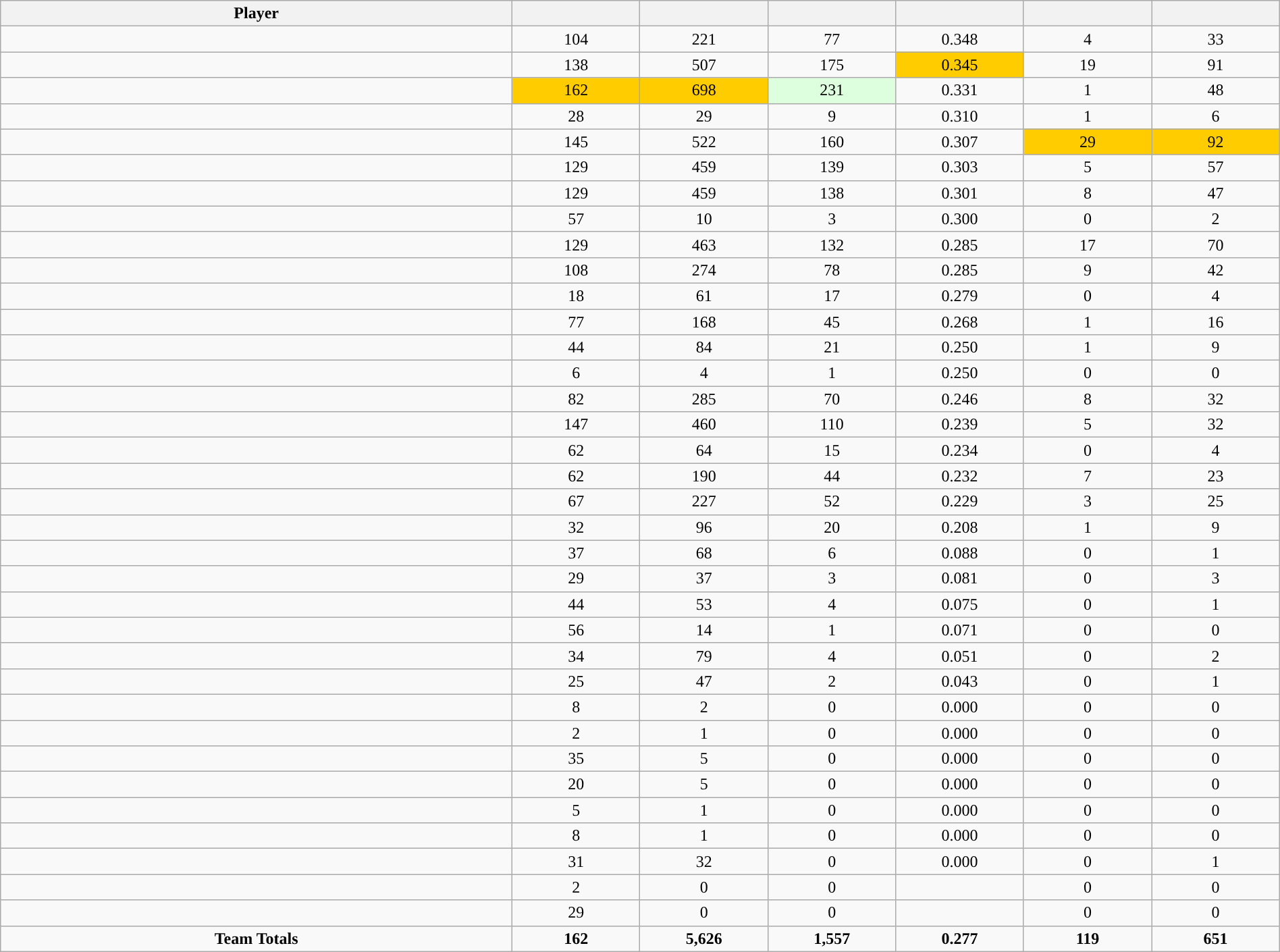<table class="wikitable sortable" style="text-align:center;" width="100%">
<tr>
<th width="40%">Player</th>
<th width="10%"></th>
<th width="10%"></th>
<th width="10%"></th>
<th width="10%"></th>
<th width="10%"></th>
<th width="10%"></th>
</tr>
<tr>
<td></td>
<td>104</td>
<td>221</td>
<td>77</td>
<td>0.348</td>
<td>4</td>
<td>33</td>
</tr>
<tr>
<td></td>
<td>138</td>
<td>507</td>
<td>175</td>
<td style="background:#fc0;">0.345</td>
<td>19</td>
<td>91</td>
</tr>
<tr>
<td></td>
<td style="background:#fc0;">162</td>
<td style="background:#fc0;">698</td>
<td style="background:#DDFFDD;">231</td>
<td>0.331</td>
<td>1</td>
<td>48</td>
</tr>
<tr>
<td></td>
<td>28</td>
<td>29</td>
<td>9</td>
<td>0.310</td>
<td>1</td>
<td>6</td>
</tr>
<tr>
<td></td>
<td>145</td>
<td>522</td>
<td>160</td>
<td>0.307</td>
<td style="background:#fc0;">29</td>
<td style="background:#fc0;">92</td>
</tr>
<tr>
<td></td>
<td>129</td>
<td>459</td>
<td>139</td>
<td>0.303</td>
<td>5</td>
<td>57</td>
</tr>
<tr>
<td></td>
<td>129</td>
<td>459</td>
<td>138</td>
<td>0.301</td>
<td>8</td>
<td>47</td>
</tr>
<tr>
<td></td>
<td>57</td>
<td>10</td>
<td>3</td>
<td>0.300</td>
<td>0</td>
<td>2</td>
</tr>
<tr>
<td></td>
<td>129</td>
<td>463</td>
<td>132</td>
<td>0.285</td>
<td>17</td>
<td>70</td>
</tr>
<tr>
<td></td>
<td>108</td>
<td>274</td>
<td>78</td>
<td>0.285</td>
<td>9</td>
<td>42</td>
</tr>
<tr>
<td></td>
<td>18</td>
<td>61</td>
<td>17</td>
<td>0.279</td>
<td>0</td>
<td>4</td>
</tr>
<tr>
<td></td>
<td>77</td>
<td>168</td>
<td>45</td>
<td>0.268</td>
<td>1</td>
<td>16</td>
</tr>
<tr>
<td></td>
<td>44</td>
<td>84</td>
<td>21</td>
<td>0.250</td>
<td>1</td>
<td>9</td>
</tr>
<tr>
<td></td>
<td>6</td>
<td>4</td>
<td>1</td>
<td>0.250</td>
<td>0</td>
<td>0</td>
</tr>
<tr>
<td></td>
<td>82</td>
<td>285</td>
<td>70</td>
<td>0.246</td>
<td>8</td>
<td>32</td>
</tr>
<tr>
<td></td>
<td>147</td>
<td>460</td>
<td>110</td>
<td>0.239</td>
<td>5</td>
<td>32</td>
</tr>
<tr>
<td></td>
<td>62</td>
<td>64</td>
<td>15</td>
<td>0.234</td>
<td>0</td>
<td>4</td>
</tr>
<tr>
<td></td>
<td>62</td>
<td>190</td>
<td>44</td>
<td>0.232</td>
<td>7</td>
<td>23</td>
</tr>
<tr>
<td></td>
<td>67</td>
<td>227</td>
<td>52</td>
<td>0.229</td>
<td>3</td>
<td>25</td>
</tr>
<tr>
<td></td>
<td>32</td>
<td>96</td>
<td>20</td>
<td>0.208</td>
<td>1</td>
<td>9</td>
</tr>
<tr>
<td></td>
<td>37</td>
<td>68</td>
<td>6</td>
<td>0.088</td>
<td>0</td>
<td>1</td>
</tr>
<tr>
<td></td>
<td>29</td>
<td>37</td>
<td>3</td>
<td>0.081</td>
<td>0</td>
<td>3</td>
</tr>
<tr>
<td></td>
<td>44</td>
<td>53</td>
<td>4</td>
<td>0.075</td>
<td>0</td>
<td>1</td>
</tr>
<tr>
<td></td>
<td>56</td>
<td>14</td>
<td>1</td>
<td>0.071</td>
<td>0</td>
<td>0</td>
</tr>
<tr>
<td></td>
<td>34</td>
<td>79</td>
<td>4</td>
<td>0.051</td>
<td>0</td>
<td>2</td>
</tr>
<tr>
<td></td>
<td>25</td>
<td>47</td>
<td>2</td>
<td>0.043</td>
<td>0</td>
<td>1</td>
</tr>
<tr>
<td></td>
<td>8</td>
<td>2</td>
<td>0</td>
<td>0.000</td>
<td>0</td>
<td>0</td>
</tr>
<tr>
<td></td>
<td>2</td>
<td>1</td>
<td>0</td>
<td>0.000</td>
<td>0</td>
<td>0</td>
</tr>
<tr>
<td></td>
<td>35</td>
<td>5</td>
<td>0</td>
<td>0.000</td>
<td>0</td>
<td>0</td>
</tr>
<tr>
<td></td>
<td>20</td>
<td>5</td>
<td>0</td>
<td>0.000</td>
<td>0</td>
<td>0</td>
</tr>
<tr>
<td></td>
<td>5</td>
<td>1</td>
<td>0</td>
<td>0.000</td>
<td>0</td>
<td>0</td>
</tr>
<tr>
<td></td>
<td>8</td>
<td>1</td>
<td>0</td>
<td>0.000</td>
<td>0</td>
<td>0</td>
</tr>
<tr>
<td></td>
<td>31</td>
<td>32</td>
<td>0</td>
<td>0.000</td>
<td>0</td>
<td>1</td>
</tr>
<tr>
<td></td>
<td>2</td>
<td>0</td>
<td>0</td>
<td></td>
<td>0</td>
<td>0</td>
</tr>
<tr>
<td></td>
<td>29</td>
<td>0</td>
<td>0</td>
<td></td>
<td>0</td>
<td>0</td>
</tr>
<tr>
<td><strong>Team Totals</strong></td>
<td><strong>162</strong></td>
<td><strong>5,626</strong></td>
<td><strong>1,557</strong></td>
<td><strong>0.277</strong></td>
<td><strong>119</strong></td>
<td><strong>651</strong></td>
</tr>
</table>
